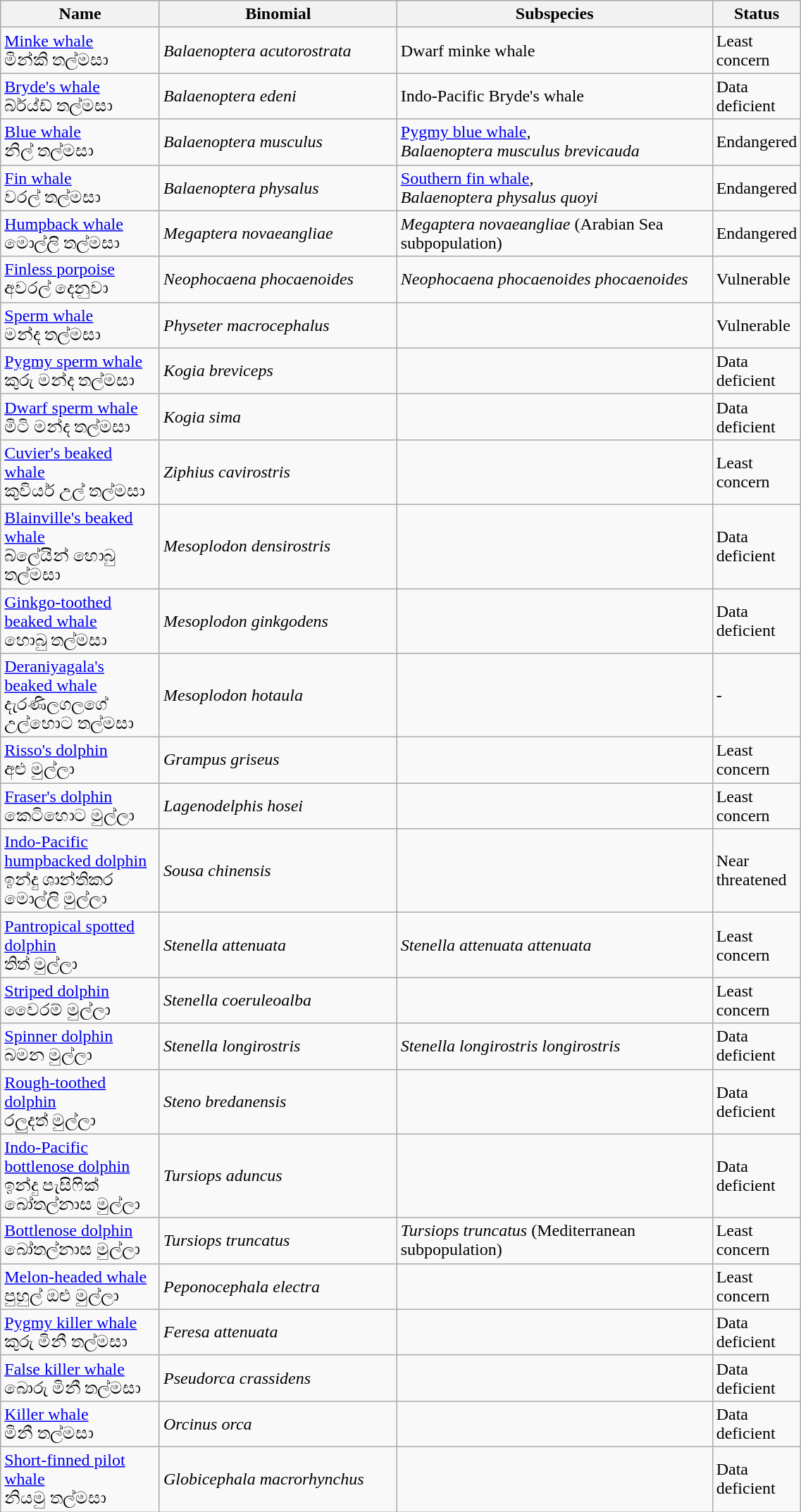<table width=60% class="wikitable">
<tr>
<th width=20%>Name</th>
<th width=30%>Binomial</th>
<th width=40%>Subspecies</th>
<th width=30%>Status</th>
</tr>
<tr>
<td><a href='#'>Minke whale</a><br>මින්කි තල්මසා<br></td>
<td><em>Balaenoptera acutorostrata</em></td>
<td>Dwarf minke whale</td>
<td>Least concern</td>
</tr>
<tr>
<td><a href='#'>Bryde's whale</a><br>බ්ර්ය්ඩ් තල්මසා<br></td>
<td><em>Balaenoptera edeni</em></td>
<td>Indo-Pacific Bryde's whale</td>
<td>Data deficient</td>
</tr>
<tr>
<td><a href='#'>Blue whale</a><br>නිල් තල්මසා<br></td>
<td><em>Balaenoptera musculus</em></td>
<td><a href='#'>Pygmy blue whale</a>,<br><em>Balaenoptera musculus brevicauda</em></td>
<td>Endangered</td>
</tr>
<tr>
<td><a href='#'>Fin whale</a><br>වරල් තල්මසා<br></td>
<td><em>Balaenoptera physalus</em></td>
<td><a href='#'>Southern fin whale</a>,<br><em>Balaenoptera physalus quoyi</em></td>
<td>Endangered</td>
</tr>
<tr>
<td><a href='#'>Humpback whale</a><br>මොල්ලි තල්මසා<br></td>
<td><em>Megaptera novaeangliae</em></td>
<td><em>Megaptera novaeangliae</em> (Arabian Sea subpopulation)</td>
<td>Endangered</td>
</tr>
<tr>
<td><a href='#'>Finless porpoise</a><br>අවරල් දෙනුවා<br></td>
<td><em>Neophocaena phocaenoides</em></td>
<td><em>Neophocaena phocaenoides phocaenoides</em></td>
<td>Vulnerable</td>
</tr>
<tr>
<td><a href='#'>Sperm whale</a><br>මන්ද තල්මසා<br></td>
<td><em>Physeter macrocephalus</em></td>
<td></td>
<td>Vulnerable</td>
</tr>
<tr>
<td><a href='#'>Pygmy sperm whale</a><br>කුරු මන්ද තල්මසා<br></td>
<td><em>Kogia breviceps</em></td>
<td></td>
<td>Data deficient</td>
</tr>
<tr>
<td><a href='#'>Dwarf sperm whale</a><br>මිටි මන්ද තල්මසා<br></td>
<td><em>Kogia sima</em></td>
<td></td>
<td>Data deficient</td>
</tr>
<tr>
<td><a href='#'>Cuvier's beaked whale</a><br>කුවියර් උල් තල්මසා<br></td>
<td><em>Ziphius cavirostris</em></td>
<td></td>
<td>Least concern</td>
</tr>
<tr>
<td><a href='#'>Blainville's beaked whale</a><br>බ්ලේයින් හොබු තල්මසා<br></td>
<td><em>Mesoplodon densirostris</em></td>
<td></td>
<td>Data deficient</td>
</tr>
<tr>
<td><a href='#'>Ginkgo-toothed beaked whale</a><br>හොබු තල්මසා</td>
<td><em>Mesoplodon ginkgodens</em></td>
<td></td>
<td>Data deficient</td>
</tr>
<tr>
<td><a href='#'>Deraniyagala's beaked whale</a><br>දැරණිලගලගේ උල්හොට තල්මසා</td>
<td><em>Mesoplodon hotaula</em></td>
<td></td>
<td>-</td>
</tr>
<tr>
<td><a href='#'>Risso's dolphin</a><br>අළු මුල්ලා<br></td>
<td><em>Grampus griseus</em></td>
<td></td>
<td>Least concern</td>
</tr>
<tr>
<td><a href='#'>Fraser's dolphin</a><br>කෙටිහොට මුල්ලා<br></td>
<td><em>Lagenodelphis hosei</em></td>
<td></td>
<td>Least concern</td>
</tr>
<tr>
<td><a href='#'>Indo-Pacific humpbacked dolphin</a><br>ඉන්දු ශාන්තිකර මොල්ලි මුල්ලා<br></td>
<td><em>Sousa chinensis</em></td>
<td></td>
<td>Near threatened</td>
</tr>
<tr>
<td><a href='#'>Pantropical spotted dolphin</a><br>තිත් මුල්ලා<br></td>
<td><em>Stenella attenuata</em></td>
<td><em>Stenella attenuata attenuata</em></td>
<td>Least concern</td>
</tr>
<tr>
<td><a href='#'>Striped dolphin</a><br>වෛරම් මුල්ලා<br></td>
<td><em>Stenella coeruleoalba</em></td>
<td></td>
<td>Least concern</td>
</tr>
<tr>
<td><a href='#'>Spinner dolphin</a><br>බමන මුල්ලා<br></td>
<td><em>Stenella longirostris</em></td>
<td><em>Stenella longirostris longirostris</em></td>
<td>Data deficient</td>
</tr>
<tr>
<td><a href='#'>Rough-toothed dolphin</a><br>රලුදත් මුල්ලා<br></td>
<td><em>Steno bredanensis</em></td>
<td></td>
<td>Data deficient</td>
</tr>
<tr>
<td><a href='#'>Indo-Pacific bottlenose dolphin</a><br>ඉන්දු පැසි‍ෆික් බෝතල්නාස මුල්ලා<br></td>
<td><em>Tursiops aduncus</em></td>
<td></td>
<td>Data deficient</td>
</tr>
<tr>
<td><a href='#'>Bottlenose dolphin</a><br>බෝතල්නාස මුල්ලා<br></td>
<td><em>Tursiops truncatus</em></td>
<td><em>Tursiops truncatus</em> (Mediterranean subpopulation)</td>
<td>Least concern</td>
</tr>
<tr>
<td><a href='#'>Melon-headed whale</a><br>පුහුල් ඔළු මුල්ලා<br></td>
<td><em>Peponocephala electra</em></td>
<td></td>
<td>Least concern</td>
</tr>
<tr>
<td><a href='#'>Pygmy killer whale</a><br>කුරු මිනී තල්මසා<br></td>
<td><em>Feresa attenuata</em></td>
<td></td>
<td>Data deficient</td>
</tr>
<tr>
<td><a href='#'>False killer whale</a><br>බොරු මිනී තල්මසා<br></td>
<td><em>Pseudorca crassidens</em></td>
<td></td>
<td>Data deficient</td>
</tr>
<tr>
<td><a href='#'>Killer whale</a><br>මිනී තල්මසා<br></td>
<td><em>Orcinus orca</em></td>
<td></td>
<td>Data deficient</td>
</tr>
<tr>
<td><a href='#'>Short-finned pilot whale</a><br>නියමු තල්මසා<br></td>
<td><em>Globicephala macrorhynchus</em></td>
<td></td>
<td>Data deficient</td>
</tr>
</table>
